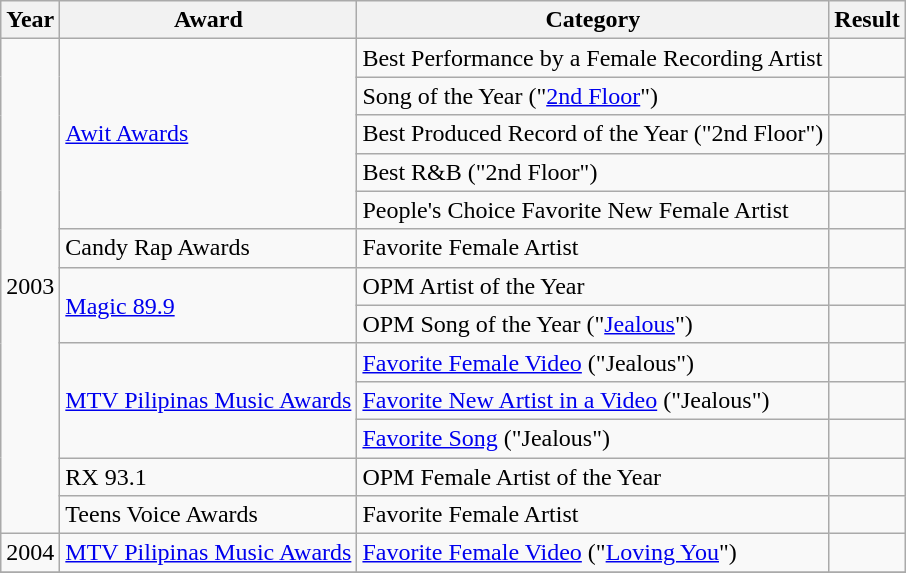<table class="wikitable">
<tr>
<th>Year</th>
<th>Award</th>
<th>Category</th>
<th>Result</th>
</tr>
<tr>
<td rowspan="13">2003</td>
<td rowspan="5"><a href='#'>Awit Awards</a></td>
<td>Best Performance by a Female Recording Artist</td>
<td></td>
</tr>
<tr>
<td>Song of the Year ("<a href='#'>2nd Floor</a>")</td>
<td></td>
</tr>
<tr>
<td>Best Produced Record of the Year ("2nd Floor")</td>
<td></td>
</tr>
<tr>
<td>Best R&B ("2nd Floor")</td>
<td></td>
</tr>
<tr>
<td>People's Choice Favorite New Female Artist</td>
<td></td>
</tr>
<tr>
<td>Candy Rap Awards</td>
<td>Favorite Female Artist</td>
<td></td>
</tr>
<tr>
<td rowspan="2"><a href='#'>Magic 89.9</a></td>
<td>OPM Artist of the Year</td>
<td></td>
</tr>
<tr>
<td>OPM Song of the Year ("<a href='#'>Jealous</a>")</td>
<td></td>
</tr>
<tr>
<td rowspan="3"><a href='#'>MTV Pilipinas Music Awards</a></td>
<td><a href='#'>Favorite Female Video</a> ("Jealous")</td>
<td></td>
</tr>
<tr>
<td><a href='#'>Favorite New Artist in a Video</a> ("Jealous")</td>
<td></td>
</tr>
<tr>
<td><a href='#'>Favorite Song</a> ("Jealous")</td>
<td></td>
</tr>
<tr>
<td>RX 93.1</td>
<td>OPM Female Artist of the Year</td>
<td></td>
</tr>
<tr>
<td>Teens Voice Awards</td>
<td>Favorite Female Artist</td>
<td></td>
</tr>
<tr>
<td>2004</td>
<td><a href='#'>MTV Pilipinas Music Awards</a></td>
<td><a href='#'>Favorite Female Video</a> ("<a href='#'>Loving You</a>")</td>
<td></td>
</tr>
<tr>
</tr>
</table>
